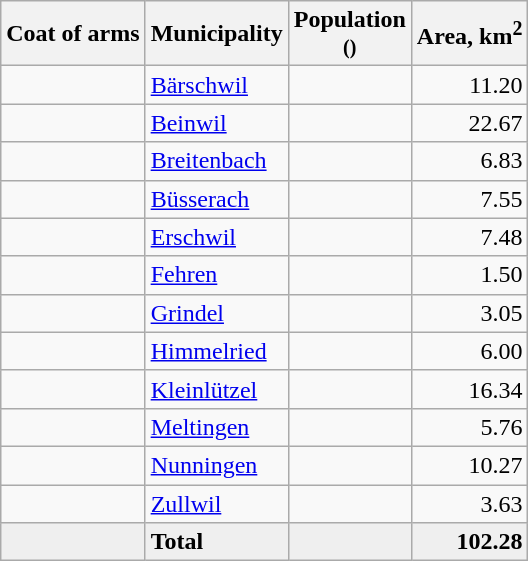<table class="wikitable">
<tr>
<th>Coat of arms</th>
<th>Municipality</th>
<th>Population<br><small>()</small></th>
<th>Area, km<sup>2</sup></th>
</tr>
<tr>
<td align="center"></td>
<td><a href='#'>Bärschwil</a></td>
<td align="center"></td>
<td align="right">11.20</td>
</tr>
<tr>
<td align="center"></td>
<td><a href='#'>Beinwil</a></td>
<td align="center"></td>
<td align="right">22.67</td>
</tr>
<tr>
<td align="center"></td>
<td><a href='#'>Breitenbach</a></td>
<td align="center"></td>
<td align="right">6.83</td>
</tr>
<tr>
<td align="center"></td>
<td><a href='#'>Büsserach</a></td>
<td align="center"></td>
<td align="right">7.55</td>
</tr>
<tr>
<td align="center"></td>
<td><a href='#'>Erschwil</a></td>
<td align="center"></td>
<td align="right">7.48</td>
</tr>
<tr>
<td align="center"></td>
<td><a href='#'>Fehren</a></td>
<td align="center"></td>
<td align="right">1.50</td>
</tr>
<tr>
<td align="center"></td>
<td><a href='#'>Grindel</a></td>
<td align="center"></td>
<td align="right">3.05</td>
</tr>
<tr>
<td align="center"></td>
<td><a href='#'>Himmelried</a></td>
<td align="center"></td>
<td align="right">6.00</td>
</tr>
<tr>
<td align="center"></td>
<td><a href='#'>Kleinlützel</a></td>
<td align="center"></td>
<td align="right">16.34</td>
</tr>
<tr>
<td align="center"></td>
<td><a href='#'>Meltingen</a></td>
<td align="center"></td>
<td align="right">5.76</td>
</tr>
<tr>
<td align="center"></td>
<td><a href='#'>Nunningen</a></td>
<td align="center"></td>
<td align="right">10.27</td>
</tr>
<tr>
<td align="center"></td>
<td><a href='#'>Zullwil</a></td>
<td align="center"></td>
<td align="right">3.63</td>
</tr>
<tr>
<td bgcolor="#EFEFEF"></td>
<td bgcolor="#EFEFEF"><strong>Total</strong></td>
<td bgcolor="#EFEFEF" align="center"><strong></strong></td>
<td bgcolor="#EFEFEF" align="right"><strong>102.28</strong></td>
</tr>
</table>
